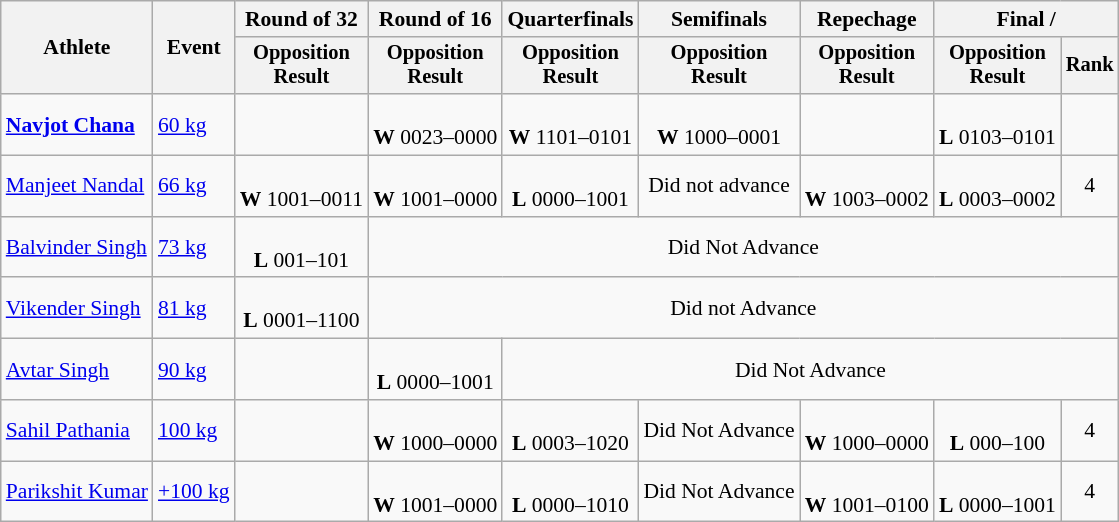<table class=wikitable style="text-align:center; font-size:90%">
<tr>
<th rowspan="2">Athlete</th>
<th rowspan="2">Event</th>
<th>Round of 32</th>
<th>Round of 16</th>
<th>Quarterfinals</th>
<th>Semifinals</th>
<th>Repechage</th>
<th colspan=2>Final / </th>
</tr>
<tr style="font-size:95%">
<th>Opposition<br>Result</th>
<th>Opposition<br>Result</th>
<th>Opposition<br>Result</th>
<th>Opposition<br>Result</th>
<th>Opposition<br>Result</th>
<th>Opposition<br>Result</th>
<th>Rank</th>
</tr>
<tr>
<td align=left><strong><a href='#'>Navjot Chana</a></strong></td>
<td align=left><a href='#'>60 kg</a></td>
<td></td>
<td><br><strong>W</strong> 0023–0000</td>
<td><br><strong>W</strong> 1101–0101</td>
<td><br><strong>W</strong> 1000–0001</td>
<td></td>
<td><br><strong>L</strong> 0103–0101</td>
<td></td>
</tr>
<tr>
<td align=left><a href='#'>Manjeet Nandal</a></td>
<td align=left><a href='#'>66 kg</a></td>
<td><br><strong>W</strong> 1001–0011</td>
<td><br><strong>W</strong> 1001–0000</td>
<td><br><strong>L</strong> 0000–1001</td>
<td>Did not advance</td>
<td><br><strong>W</strong> 1003–0002</td>
<td><br><strong>L</strong> 0003–0002</td>
<td>4</td>
</tr>
<tr>
<td align=left><a href='#'>Balvinder Singh</a></td>
<td align=left><a href='#'>73 kg</a></td>
<td><br><strong>L</strong> 001–101</td>
<td colspan="6">Did Not Advance</td>
</tr>
<tr>
<td align=left><a href='#'>Vikender Singh</a></td>
<td align=left><a href='#'>81 kg</a></td>
<td><br><strong>L</strong> 0001–1100</td>
<td colspan="6">Did not Advance</td>
</tr>
<tr>
<td align=left><a href='#'>Avtar Singh</a></td>
<td align=left><a href='#'>90 kg</a></td>
<td></td>
<td><br><strong>L</strong> 0000–1001</td>
<td colspan="5">Did Not Advance</td>
</tr>
<tr>
<td align=left><a href='#'>Sahil Pathania</a></td>
<td align=left><a href='#'>100 kg</a></td>
<td></td>
<td><br><strong>W</strong> 1000–0000</td>
<td><br><strong>L</strong> 0003–1020</td>
<td>Did Not Advance</td>
<td><br><strong>W</strong> 1000–0000</td>
<td><br><strong>L</strong> 000–100</td>
<td>4</td>
</tr>
<tr>
<td align=left><a href='#'>Parikshit Kumar</a></td>
<td align=left><a href='#'>+100 kg</a></td>
<td></td>
<td><br><strong>W</strong> 1001–0000</td>
<td><br><strong>L</strong> 0000–1010</td>
<td>Did Not Advance</td>
<td><br><strong>W</strong> 1001–0100</td>
<td><br><strong>L</strong> 0000–1001</td>
<td>4</td>
</tr>
</table>
